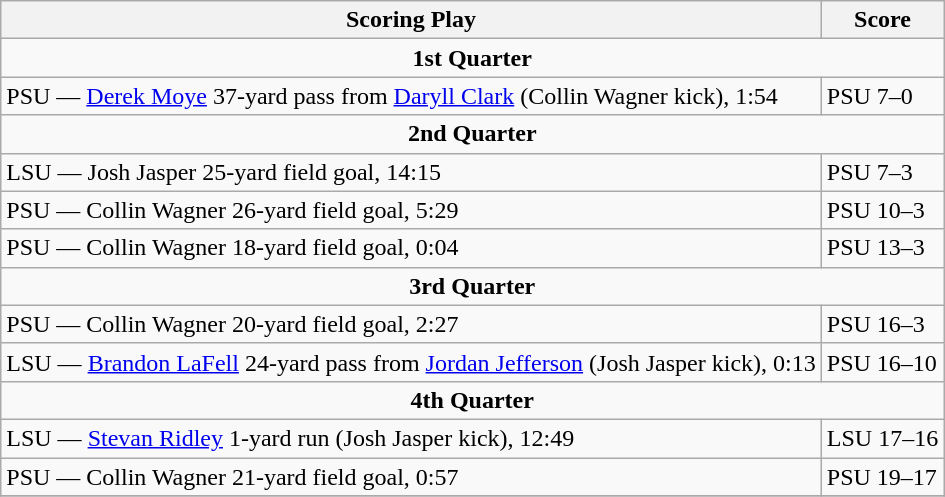<table class="wikitable">
<tr>
<th>Scoring Play</th>
<th>Score</th>
</tr>
<tr>
<td colspan="4" align="center"><strong>1st Quarter</strong></td>
</tr>
<tr>
<td>PSU — <a href='#'>Derek Moye</a> 37-yard pass from <a href='#'>Daryll Clark</a> (Collin Wagner kick), 1:54</td>
<td>PSU 7–0</td>
</tr>
<tr>
<td colspan="4" align="center"><strong>2nd Quarter</strong></td>
</tr>
<tr>
<td>LSU — Josh Jasper 25-yard field goal, 14:15</td>
<td>PSU 7–3</td>
</tr>
<tr>
<td>PSU — Collin Wagner 26-yard field goal, 5:29</td>
<td>PSU 10–3</td>
</tr>
<tr>
<td>PSU — Collin Wagner 18-yard field goal, 0:04</td>
<td>PSU 13–3</td>
</tr>
<tr>
<td colspan="4" align="center"><strong>3rd Quarter</strong></td>
</tr>
<tr>
<td>PSU — Collin Wagner 20-yard field goal, 2:27</td>
<td>PSU 16–3</td>
</tr>
<tr>
<td>LSU — <a href='#'>Brandon LaFell</a> 24-yard pass from <a href='#'>Jordan Jefferson</a> (Josh Jasper kick), 0:13</td>
<td>PSU 16–10</td>
</tr>
<tr>
<td colspan="4" align="center"><strong>4th Quarter</strong></td>
</tr>
<tr>
<td>LSU — <a href='#'>Stevan Ridley</a> 1-yard run (Josh Jasper kick), 12:49</td>
<td>LSU 17–16</td>
</tr>
<tr>
<td>PSU — Collin Wagner 21-yard field goal, 0:57</td>
<td>PSU 19–17</td>
</tr>
<tr>
</tr>
</table>
